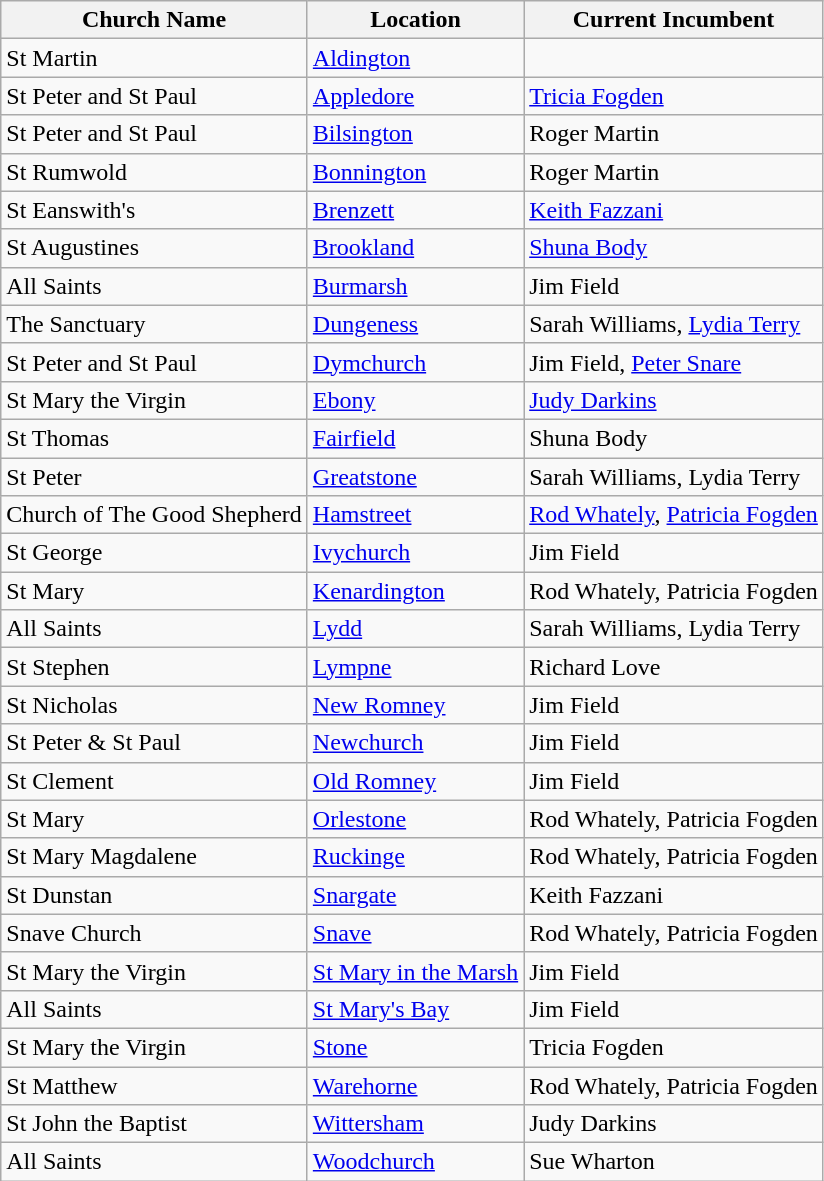<table class="wikitable">
<tr>
<th>Church Name</th>
<th>Location</th>
<th>Current Incumbent</th>
</tr>
<tr>
<td>St Martin</td>
<td><a href='#'>Aldington</a></td>
<td></td>
</tr>
<tr>
<td>St Peter and St Paul</td>
<td><a href='#'>Appledore</a></td>
<td><a href='#'>Tricia Fogden</a></td>
</tr>
<tr>
<td>St Peter and St Paul</td>
<td><a href='#'>Bilsington</a></td>
<td>Roger Martin</td>
</tr>
<tr>
<td>St Rumwold</td>
<td><a href='#'>Bonnington</a></td>
<td>Roger Martin</td>
</tr>
<tr>
<td>St Eanswith's</td>
<td><a href='#'>Brenzett</a></td>
<td><a href='#'>Keith Fazzani</a></td>
</tr>
<tr>
<td>St Augustines</td>
<td><a href='#'>Brookland</a></td>
<td><a href='#'>Shuna Body</a></td>
</tr>
<tr>
<td>All Saints</td>
<td><a href='#'>Burmarsh</a></td>
<td>Jim Field</td>
</tr>
<tr>
<td>The Sanctuary</td>
<td><a href='#'>Dungeness</a></td>
<td>Sarah Williams, <a href='#'>Lydia Terry</a></td>
</tr>
<tr>
<td>St Peter and St Paul</td>
<td><a href='#'>Dymchurch</a></td>
<td>Jim Field, <a href='#'>Peter Snare</a></td>
</tr>
<tr>
<td>St Mary the Virgin</td>
<td><a href='#'>Ebony</a></td>
<td><a href='#'>Judy Darkins</a></td>
</tr>
<tr>
<td>St Thomas</td>
<td><a href='#'>Fairfield</a></td>
<td>Shuna Body</td>
</tr>
<tr>
<td>St Peter</td>
<td><a href='#'>Greatstone</a></td>
<td>Sarah Williams, Lydia Terry</td>
</tr>
<tr>
<td>Church of The Good Shepherd</td>
<td><a href='#'>Hamstreet</a></td>
<td><a href='#'>Rod Whately</a>, <a href='#'>Patricia Fogden</a></td>
</tr>
<tr>
<td>St George</td>
<td><a href='#'>Ivychurch</a></td>
<td>Jim Field</td>
</tr>
<tr>
<td>St Mary</td>
<td><a href='#'>Kenardington</a></td>
<td>Rod Whately, Patricia Fogden</td>
</tr>
<tr>
<td>All Saints</td>
<td><a href='#'>Lydd</a></td>
<td>Sarah Williams, Lydia Terry</td>
</tr>
<tr>
<td>St Stephen</td>
<td><a href='#'>Lympne</a></td>
<td>Richard Love</td>
</tr>
<tr>
<td>St Nicholas</td>
<td><a href='#'>New Romney</a></td>
<td>Jim Field</td>
</tr>
<tr>
<td>St Peter & St Paul</td>
<td><a href='#'>Newchurch</a></td>
<td>Jim Field</td>
</tr>
<tr>
<td>St Clement</td>
<td><a href='#'>Old Romney</a></td>
<td>Jim Field</td>
</tr>
<tr>
<td>St Mary</td>
<td><a href='#'>Orlestone</a></td>
<td>Rod Whately, Patricia Fogden</td>
</tr>
<tr>
<td>St Mary Magdalene</td>
<td><a href='#'>Ruckinge</a></td>
<td>Rod Whately, Patricia Fogden</td>
</tr>
<tr>
<td>St Dunstan</td>
<td><a href='#'>Snargate</a></td>
<td>Keith Fazzani</td>
</tr>
<tr>
<td>Snave Church</td>
<td><a href='#'>Snave</a></td>
<td>Rod Whately, Patricia Fogden</td>
</tr>
<tr>
<td>St Mary the Virgin</td>
<td><a href='#'>St Mary in the Marsh</a></td>
<td>Jim Field</td>
</tr>
<tr>
<td>All Saints</td>
<td><a href='#'>St Mary's Bay</a></td>
<td>Jim Field</td>
</tr>
<tr>
<td>St Mary the Virgin</td>
<td><a href='#'>Stone</a></td>
<td>Tricia Fogden</td>
</tr>
<tr>
<td>St Matthew</td>
<td><a href='#'>Warehorne</a></td>
<td>Rod Whately, Patricia Fogden</td>
</tr>
<tr>
<td>St John the Baptist</td>
<td><a href='#'>Wittersham</a></td>
<td>Judy Darkins</td>
</tr>
<tr>
<td>All Saints</td>
<td><a href='#'>Woodchurch</a></td>
<td>Sue Wharton</td>
</tr>
</table>
